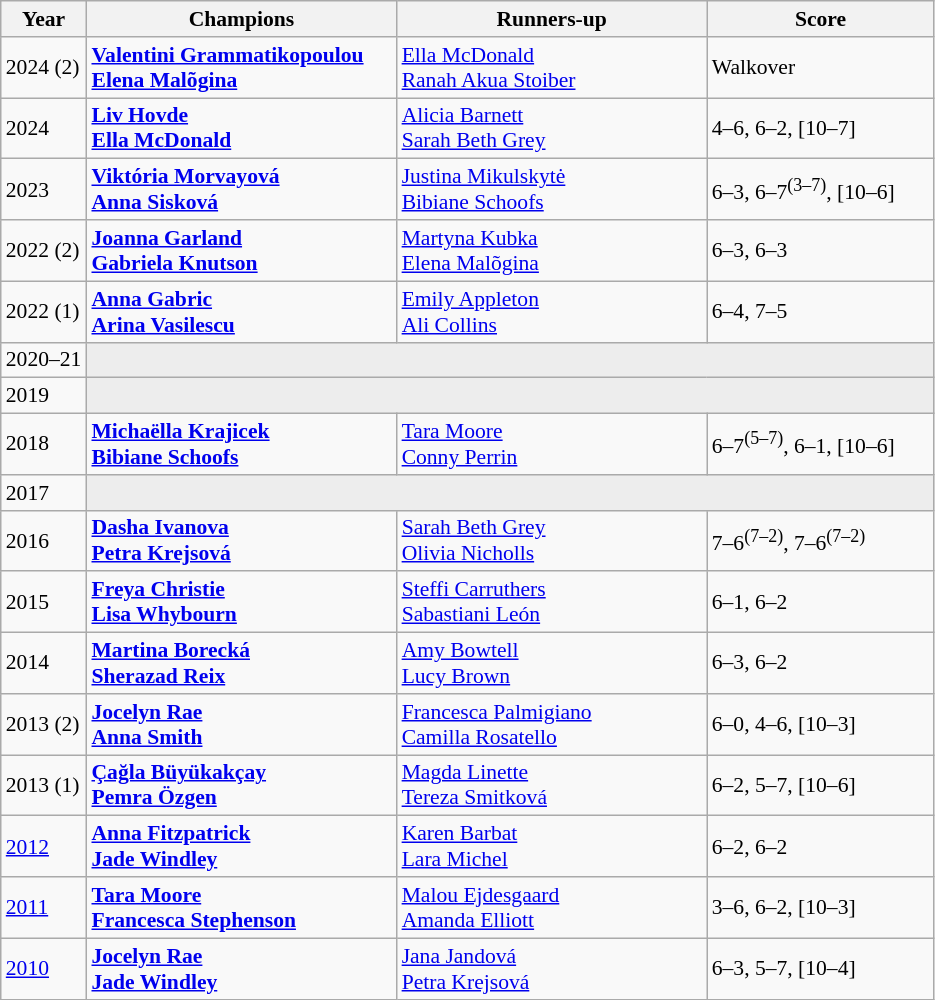<table class="wikitable" style="font-size:90%">
<tr>
<th>Year</th>
<th width="200">Champions</th>
<th width="200">Runners-up</th>
<th width="145">Score</th>
</tr>
<tr>
<td>2024 (2)</td>
<td><strong> <a href='#'>Valentini Grammatikopoulou</a><br>  <a href='#'>Elena Malõgina</a></strong></td>
<td> <a href='#'>Ella McDonald</a><br>  <a href='#'>Ranah Akua Stoiber</a></td>
<td>Walkover</td>
</tr>
<tr>
<td>2024</td>
<td><strong> <a href='#'>Liv Hovde</a><br>  <a href='#'>Ella McDonald</a></strong></td>
<td> <a href='#'>Alicia Barnett</a><br>  <a href='#'>Sarah Beth Grey</a></td>
<td>4–6, 6–2, [10–7]</td>
</tr>
<tr>
<td>2023</td>
<td><strong> <a href='#'>Viktória Morvayová</a><br>  <a href='#'>Anna Sisková</a></strong></td>
<td> <a href='#'>Justina Mikulskytė</a><br>  <a href='#'>Bibiane Schoofs</a></td>
<td>6–3, 6–7<sup>(3–7)</sup>, [10–6]</td>
</tr>
<tr>
<td>2022 (2)</td>
<td> <strong><a href='#'>Joanna Garland</a></strong> <br>  <strong><a href='#'>Gabriela Knutson</a></strong></td>
<td> <a href='#'>Martyna Kubka</a> <br>  <a href='#'>Elena Malõgina</a></td>
<td>6–3, 6–3</td>
</tr>
<tr>
<td>2022 (1)</td>
<td> <strong><a href='#'>Anna Gabric</a></strong> <br>  <strong><a href='#'>Arina Vasilescu</a></strong></td>
<td> <a href='#'>Emily Appleton</a> <br>  <a href='#'>Ali Collins</a></td>
<td>6–4, 7–5</td>
</tr>
<tr>
<td>2020–21</td>
<td colspan=3 bgcolor="#ededed"></td>
</tr>
<tr>
<td>2019</td>
<td colspan=3 bgcolor="#ededed"></td>
</tr>
<tr>
<td>2018</td>
<td> <strong><a href='#'>Michaëlla Krajicek</a></strong> <br>  <strong><a href='#'>Bibiane Schoofs</a></strong></td>
<td> <a href='#'>Tara Moore</a> <br>  <a href='#'>Conny Perrin</a></td>
<td>6–7<sup>(5–7)</sup>, 6–1, [10–6]</td>
</tr>
<tr>
<td>2017</td>
<td colspan=3 bgcolor="#ededed"></td>
</tr>
<tr>
<td>2016</td>
<td> <strong><a href='#'>Dasha Ivanova</a></strong> <br>  <strong><a href='#'>Petra Krejsová</a></strong></td>
<td> <a href='#'>Sarah Beth Grey</a> <br>  <a href='#'>Olivia Nicholls</a></td>
<td>7–6<sup>(7–2)</sup>, 7–6<sup>(7–2)</sup></td>
</tr>
<tr>
<td>2015</td>
<td> <strong><a href='#'>Freya Christie</a></strong> <br>  <strong><a href='#'>Lisa Whybourn</a></strong></td>
<td> <a href='#'>Steffi Carruthers</a> <br>  <a href='#'>Sabastiani León</a></td>
<td>6–1, 6–2</td>
</tr>
<tr>
<td>2014</td>
<td> <strong><a href='#'>Martina Borecká</a></strong> <br>  <strong><a href='#'>Sherazad Reix</a></strong></td>
<td> <a href='#'>Amy Bowtell</a> <br>  <a href='#'>Lucy Brown</a></td>
<td>6–3, 6–2</td>
</tr>
<tr>
<td>2013 (2)</td>
<td> <strong><a href='#'>Jocelyn Rae</a></strong> <br>  <strong><a href='#'>Anna Smith</a></strong></td>
<td> <a href='#'>Francesca Palmigiano</a> <br>  <a href='#'>Camilla Rosatello</a></td>
<td>6–0, 4–6, [10–3]</td>
</tr>
<tr>
<td>2013 (1)</td>
<td> <strong><a href='#'>Çağla Büyükakçay</a></strong> <br>  <strong><a href='#'>Pemra Özgen</a></strong></td>
<td> <a href='#'>Magda Linette</a> <br>  <a href='#'>Tereza Smitková</a></td>
<td>6–2, 5–7, [10–6]</td>
</tr>
<tr>
<td><a href='#'>2012</a></td>
<td> <strong><a href='#'>Anna Fitzpatrick</a></strong> <br>  <strong><a href='#'>Jade Windley</a></strong></td>
<td> <a href='#'>Karen Barbat</a> <br>  <a href='#'>Lara Michel</a></td>
<td>6–2, 6–2</td>
</tr>
<tr>
<td><a href='#'>2011</a></td>
<td> <strong><a href='#'>Tara Moore</a></strong> <br>  <strong><a href='#'>Francesca Stephenson</a></strong></td>
<td> <a href='#'>Malou Ejdesgaard</a> <br>  <a href='#'>Amanda Elliott</a></td>
<td>3–6, 6–2, [10–3]</td>
</tr>
<tr>
<td><a href='#'>2010</a></td>
<td> <strong><a href='#'>Jocelyn Rae</a></strong> <br>  <strong><a href='#'>Jade Windley</a></strong></td>
<td> <a href='#'>Jana Jandová</a> <br>  <a href='#'>Petra Krejsová</a></td>
<td>6–3, 5–7, [10–4]</td>
</tr>
</table>
